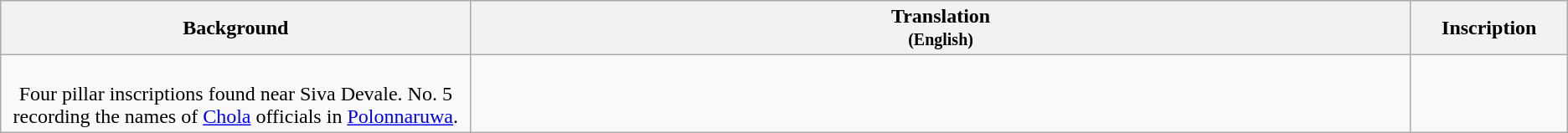<table class="wikitable centre">
<tr>
<th scope="col" align=left>Background<br></th>
<th>Translation<br><small>(English)</small></th>
<th>Inscription<br></th>
</tr>
<tr>
<td align=center width="30%"><br>Four pillar inscriptions found near Siva Devale. No. 5 recording the names of <a href='#'>Chola</a> officials in <a href='#'>Polonnaruwa</a>.</td>
<td align=left><br></td>
<td align=center width="10%"><br></td>
</tr>
</table>
